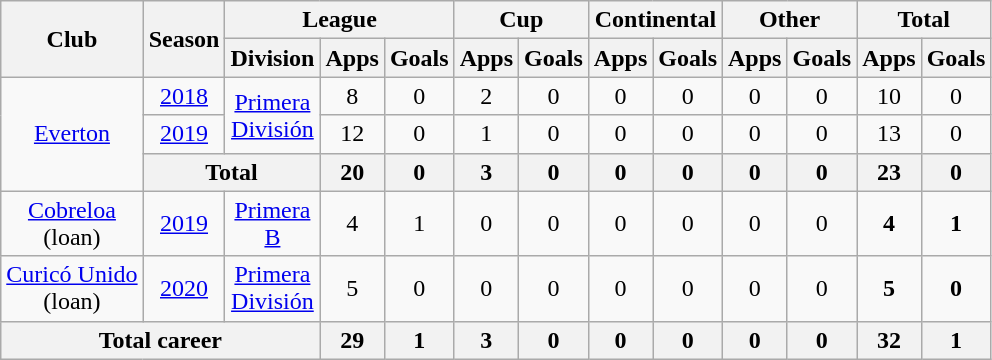<table class="wikitable" style="text-align: center">
<tr>
<th rowspan="2">Club</th>
<th rowspan="2">Season</th>
<th colspan="3">League</th>
<th colspan="2">Cup</th>
<th colspan="2">Continental</th>
<th colspan="2">Other</th>
<th colspan="2">Total</th>
</tr>
<tr>
<th>Division</th>
<th>Apps</th>
<th>Goals</th>
<th>Apps</th>
<th>Goals</th>
<th>Apps</th>
<th>Goals</th>
<th>Apps</th>
<th>Goals</th>
<th>Apps</th>
<th>Goals</th>
</tr>
<tr>
<td rowspan="3"><a href='#'>Everton</a></td>
<td><a href='#'>2018</a></td>
<td rowspan="2"><a href='#'>Primera<br>División</a></td>
<td>8</td>
<td>0</td>
<td>2</td>
<td>0</td>
<td>0</td>
<td>0</td>
<td>0</td>
<td>0</td>
<td>10</td>
<td>0</td>
</tr>
<tr>
<td><a href='#'>2019</a></td>
<td>12</td>
<td>0</td>
<td>1</td>
<td>0</td>
<td>0</td>
<td>0</td>
<td>0</td>
<td>0</td>
<td>13</td>
<td>0</td>
</tr>
<tr>
<th colspan="2"><strong>Total</strong></th>
<th>20</th>
<th>0</th>
<th>3</th>
<th>0</th>
<th>0</th>
<th>0</th>
<th>0</th>
<th>0</th>
<th>23</th>
<th>0</th>
</tr>
<tr>
<td><a href='#'>Cobreloa</a><br>(loan)</td>
<td><a href='#'>2019</a></td>
<td><a href='#'>Primera<br>B</a></td>
<td>4</td>
<td>1</td>
<td>0</td>
<td>0</td>
<td>0</td>
<td>0</td>
<td>0</td>
<td>0</td>
<td><strong>4</strong></td>
<td><strong>1</strong></td>
</tr>
<tr>
<td><a href='#'>Curicó Unido</a><br>(loan)</td>
<td><a href='#'>2020</a></td>
<td><a href='#'>Primera<br>División</a></td>
<td>5</td>
<td>0</td>
<td>0</td>
<td>0</td>
<td>0</td>
<td>0</td>
<td>0</td>
<td>0</td>
<td><strong>5</strong></td>
<td><strong>0</strong></td>
</tr>
<tr>
<th colspan="3"><strong>Total career</strong></th>
<th>29</th>
<th>1</th>
<th>3</th>
<th>0</th>
<th>0</th>
<th>0</th>
<th>0</th>
<th>0</th>
<th>32</th>
<th>1</th>
</tr>
</table>
